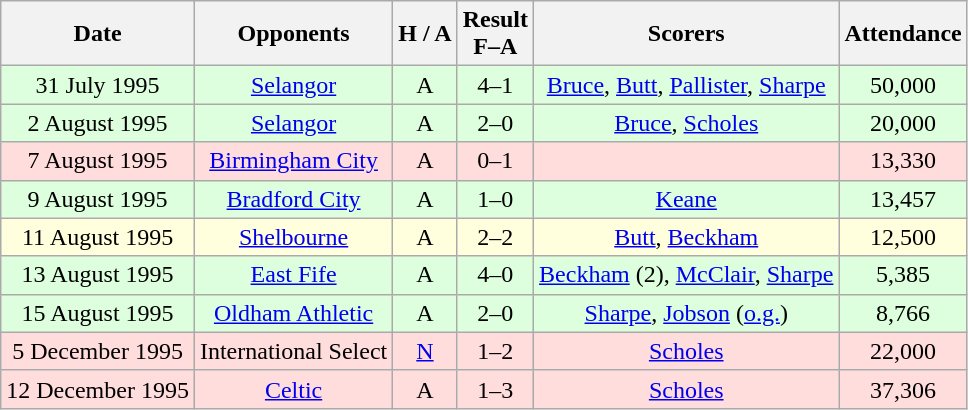<table class="wikitable" style="text-align:center">
<tr>
<th>Date</th>
<th>Opponents</th>
<th>H / A</th>
<th>Result<br>F–A</th>
<th>Scorers</th>
<th>Attendance</th>
</tr>
<tr bgcolor="#ddffdd">
<td>31 July 1995</td>
<td><a href='#'>Selangor</a></td>
<td>A</td>
<td>4–1</td>
<td><a href='#'>Bruce</a>, <a href='#'>Butt</a>, <a href='#'>Pallister</a>, <a href='#'>Sharpe</a></td>
<td>50,000</td>
</tr>
<tr bgcolor="#ddffdd">
<td>2 August 1995</td>
<td><a href='#'>Selangor</a></td>
<td>A</td>
<td>2–0</td>
<td><a href='#'>Bruce</a>, <a href='#'>Scholes</a></td>
<td>20,000</td>
</tr>
<tr bgcolor="#ffdddd">
<td>7 August 1995</td>
<td><a href='#'>Birmingham City</a></td>
<td>A</td>
<td>0–1</td>
<td></td>
<td>13,330</td>
</tr>
<tr bgcolor="#ddffdd">
<td>9 August 1995</td>
<td><a href='#'>Bradford City</a></td>
<td>A</td>
<td>1–0</td>
<td><a href='#'>Keane</a></td>
<td>13,457</td>
</tr>
<tr bgcolor="#ffffdd">
<td>11 August 1995</td>
<td><a href='#'>Shelbourne</a></td>
<td>A</td>
<td>2–2</td>
<td><a href='#'>Butt</a>, <a href='#'>Beckham</a></td>
<td>12,500</td>
</tr>
<tr bgcolor="#ddffdd">
<td>13 August 1995</td>
<td><a href='#'>East Fife</a></td>
<td>A</td>
<td>4–0</td>
<td><a href='#'>Beckham</a> (2), <a href='#'>McClair</a>, <a href='#'>Sharpe</a></td>
<td>5,385</td>
</tr>
<tr bgcolor="#ddffdd">
<td>15 August 1995</td>
<td><a href='#'>Oldham Athletic</a></td>
<td>A</td>
<td>2–0</td>
<td><a href='#'>Sharpe</a>, <a href='#'>Jobson</a> (<a href='#'>o.g.</a>)</td>
<td>8,766</td>
</tr>
<tr bgcolor="#ffdddd">
<td>5 December 1995</td>
<td>International Select</td>
<td><a href='#'>N</a></td>
<td>1–2</td>
<td><a href='#'>Scholes</a></td>
<td>22,000</td>
</tr>
<tr bgcolor="#ffdddd">
<td>12 December 1995</td>
<td><a href='#'>Celtic</a></td>
<td>A</td>
<td>1–3</td>
<td><a href='#'>Scholes</a></td>
<td>37,306</td>
</tr>
</table>
